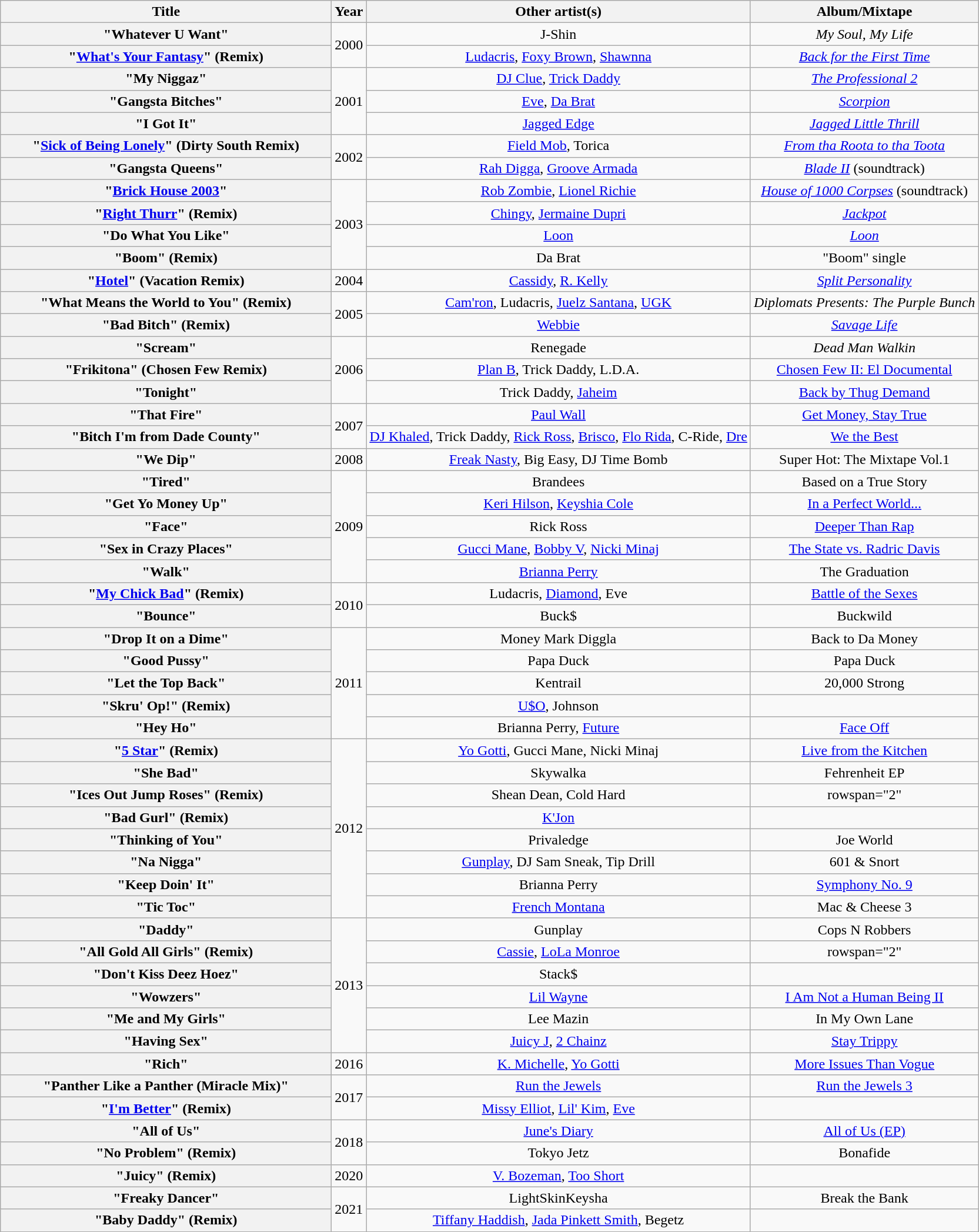<table class="wikitable plainrowheaders" style="text-align:center;">
<tr>
<th scope="col" style="width:23em;">Title</th>
<th scope="col">Year</th>
<th scope="col">Other artist(s)</th>
<th scope="col">Album/Mixtape</th>
</tr>
<tr>
<th scope="row">"Whatever U Want"</th>
<td rowspan="2">2000</td>
<td>J-Shin</td>
<td><em>My Soul, My Life</em></td>
</tr>
<tr>
<th scope="row">"<a href='#'>What's Your Fantasy</a>" (Remix)</th>
<td><a href='#'>Ludacris</a>, <a href='#'>Foxy Brown</a>, <a href='#'>Shawnna</a></td>
<td><em><a href='#'>Back for the First Time</a></em></td>
</tr>
<tr>
<th scope="row">"My Niggaz"</th>
<td rowspan="3">2001</td>
<td><a href='#'>DJ Clue</a>, <a href='#'>Trick Daddy</a></td>
<td><em><a href='#'>The Professional 2</a></em></td>
</tr>
<tr>
<th scope="row">"Gangsta Bitches"</th>
<td><a href='#'>Eve</a>, <a href='#'>Da Brat</a></td>
<td><em><a href='#'>Scorpion</a></em></td>
</tr>
<tr>
<th scope="row">"I Got It"</th>
<td><a href='#'>Jagged Edge</a></td>
<td><em><a href='#'>Jagged Little Thrill</a></em></td>
</tr>
<tr>
<th scope="row">"<a href='#'>Sick of Being Lonely</a>" (Dirty South Remix)</th>
<td rowspan="2">2002</td>
<td><a href='#'>Field Mob</a>, Torica</td>
<td><em><a href='#'>From tha Roota to tha Toota</a></em></td>
</tr>
<tr>
<th scope="row">"Gangsta Queens"</th>
<td><a href='#'>Rah Digga</a>, <a href='#'>Groove Armada</a></td>
<td><em><a href='#'>Blade II</a></em> (soundtrack)</td>
</tr>
<tr>
<th scope="row">"<a href='#'>Brick House 2003</a>"</th>
<td rowspan="4">2003</td>
<td><a href='#'>Rob Zombie</a>, <a href='#'>Lionel Richie</a></td>
<td><em><a href='#'>House of 1000 Corpses</a></em> (soundtrack)</td>
</tr>
<tr>
<th scope="row">"<a href='#'>Right Thurr</a>" (Remix)</th>
<td><a href='#'>Chingy</a>, <a href='#'>Jermaine Dupri</a></td>
<td><em><a href='#'>Jackpot</a></em></td>
</tr>
<tr>
<th scope="row">"Do What You Like"</th>
<td><a href='#'>Loon</a></td>
<td><em><a href='#'>Loon</a></em></td>
</tr>
<tr>
<th scope="row">"Boom" (Remix)</th>
<td>Da Brat</td>
<td>"Boom" single</td>
</tr>
<tr>
<th scope="row">"<a href='#'>Hotel</a>" (Vacation Remix)</th>
<td>2004</td>
<td><a href='#'>Cassidy</a>, <a href='#'>R. Kelly</a></td>
<td><em><a href='#'>Split Personality</a></em></td>
</tr>
<tr>
<th scope="row">"What Means the World to You" (Remix)</th>
<td rowspan="2">2005</td>
<td><a href='#'>Cam'ron</a>, Ludacris, <a href='#'>Juelz Santana</a>, <a href='#'>UGK</a></td>
<td><em>Diplomats Presents: The Purple Bunch</em></td>
</tr>
<tr>
<th scope="row">"Bad Bitch" (Remix)</th>
<td><a href='#'>Webbie</a></td>
<td><em><a href='#'>Savage Life</a></em></td>
</tr>
<tr>
<th scope="row">"Scream"</th>
<td rowspan="3">2006</td>
<td>Renegade</td>
<td><em>Dead Man Walkin<strong></td>
</tr>
<tr>
<th scope="row">"Frikitona" (Chosen Few Remix)</th>
<td><a href='#'>Plan B</a>, Trick Daddy, L.D.A.</td>
<td></em><a href='#'>Chosen Few II: El Documental</a><em></td>
</tr>
<tr>
<th scope="row">"Tonight"</th>
<td>Trick Daddy, <a href='#'>Jaheim</a></td>
<td></em><a href='#'>Back by Thug Demand</a><em></td>
</tr>
<tr>
<th scope="row">"That Fire"</th>
<td rowspan="2">2007</td>
<td><a href='#'>Paul Wall</a></td>
<td></em><a href='#'>Get Money, Stay True</a><em></td>
</tr>
<tr>
<th scope="row">"Bitch I'm from Dade County"</th>
<td><a href='#'>DJ Khaled</a>, Trick Daddy, <a href='#'>Rick Ross</a>, <a href='#'>Brisco</a>, <a href='#'>Flo Rida</a>, C-Ride, <a href='#'>Dre</a></td>
<td></em><a href='#'>We the Best</a><em></td>
</tr>
<tr>
<th scope="row">"We Dip"</th>
<td>2008</td>
<td><a href='#'>Freak Nasty</a>, Big Easy, DJ Time Bomb</td>
<td></em>Super Hot: The Mixtape Vol.1<em></td>
</tr>
<tr>
<th scope="row">"Tired"</th>
<td rowspan="5">2009</td>
<td>Brandees</td>
<td></em>Based on a True Story<em></td>
</tr>
<tr>
<th scope="row">"Get Yo Money Up"</th>
<td><a href='#'>Keri Hilson</a>, <a href='#'>Keyshia Cole</a></td>
<td></em><a href='#'>In a Perfect World...</a><em></td>
</tr>
<tr>
<th scope="row">"Face"</th>
<td>Rick Ross</td>
<td></em><a href='#'>Deeper Than Rap</a><em></td>
</tr>
<tr>
<th scope="row">"Sex in Crazy Places"</th>
<td><a href='#'>Gucci Mane</a>, <a href='#'>Bobby V</a>, <a href='#'>Nicki Minaj</a></td>
<td></em><a href='#'>The State vs. Radric Davis</a><em></td>
</tr>
<tr>
<th scope="row">"Walk"</th>
<td><a href='#'>Brianna Perry</a></td>
<td></em>The Graduation<em></td>
</tr>
<tr>
<th scope="row">"<a href='#'>My Chick Bad</a>" (Remix)</th>
<td rowspan="2">2010</td>
<td>Ludacris, <a href='#'>Diamond</a>, Eve</td>
<td></em><a href='#'>Battle of the Sexes</a><em></td>
</tr>
<tr>
<th scope="row">"Bounce"</th>
<td>Buck$</td>
<td></em>Buckwild<em></td>
</tr>
<tr>
<th scope="row">"Drop It on a Dime"</th>
<td rowspan="5">2011</td>
<td>Money Mark Diggla</td>
<td></em>Back to Da Money<em></td>
</tr>
<tr>
<th scope="row">"Good Pussy"</th>
<td>Papa Duck</td>
<td></em>Papa Duck<em></td>
</tr>
<tr>
<th scope="row">"Let the Top Back"</th>
<td>Kentrail</td>
<td></em>20,000 Strong<em></td>
</tr>
<tr>
<th scope="row">"Skru' Op!" (Remix)</th>
<td><a href='#'>U$O</a>, Johnson</td>
<td></td>
</tr>
<tr>
<th scope="row">"Hey Ho"</th>
<td>Brianna Perry, <a href='#'>Future</a></td>
<td></em><a href='#'>Face Off</a><em></td>
</tr>
<tr>
<th scope="row">"<a href='#'>5 Star</a>" (Remix)</th>
<td rowspan="8">2012</td>
<td><a href='#'>Yo Gotti</a>, Gucci Mane, Nicki Minaj</td>
<td></em><a href='#'>Live from the Kitchen</a><em></td>
</tr>
<tr>
<th scope="row">"She Bad"</th>
<td>Skywalka</td>
<td></em>Fehrenheit EP<em></td>
</tr>
<tr>
<th scope="row">"Ices Out Jump Roses" (Remix)</th>
<td>Shean Dean, Cold Hard</td>
<td>rowspan="2" </td>
</tr>
<tr>
<th scope="row">"Bad Gurl" (Remix)</th>
<td><a href='#'>K'Jon</a></td>
</tr>
<tr>
<th scope="row">"Thinking of You"</th>
<td>Privaledge</td>
<td></em>Joe World<em></td>
</tr>
<tr>
<th scope="row">"Na Nigga"</th>
<td><a href='#'>Gunplay</a>, DJ Sam Sneak, Tip Drill</td>
<td></em>601 & Snort<em></td>
</tr>
<tr>
<th scope="row">"Keep Doin' It"</th>
<td>Brianna Perry</td>
<td></em><a href='#'>Symphony No. 9</a><em></td>
</tr>
<tr>
<th scope="row">"Tic Toc"</th>
<td><a href='#'>French Montana</a></td>
<td></em>Mac & Cheese 3<em></td>
</tr>
<tr>
<th scope="row">"Daddy"</th>
<td rowspan="6">2013</td>
<td>Gunplay</td>
<td></em>Cops N Robbers<em></td>
</tr>
<tr>
<th scope="row">"All Gold All Girls" (Remix)</th>
<td><a href='#'>Cassie</a>, <a href='#'>LoLa Monroe</a></td>
<td>rowspan="2" </td>
</tr>
<tr>
<th scope="row">"Don't Kiss Deez Hoez"</th>
<td>Stack$</td>
</tr>
<tr>
<th scope="row">"Wowzers"</th>
<td><a href='#'>Lil Wayne</a></td>
<td></em><a href='#'>I Am Not a Human Being II</a><em></td>
</tr>
<tr>
<th scope="row">"Me and My Girls"</th>
<td>Lee Mazin</td>
<td></em>In My Own Lane<em></td>
</tr>
<tr>
<th scope="row">"Having Sex"</th>
<td><a href='#'>Juicy J</a>, <a href='#'>2 Chainz</a></td>
<td></em><a href='#'>Stay Trippy</a><em></td>
</tr>
<tr>
<th scope="row">"Rich"</th>
<td>2016</td>
<td><a href='#'>K. Michelle</a>, <a href='#'>Yo Gotti</a></td>
<td></em><a href='#'>More Issues Than Vogue</a><em></td>
</tr>
<tr>
<th scope="row">"Panther Like a Panther (Miracle Mix)"</th>
<td rowspan="2">2017</td>
<td><a href='#'>Run the Jewels</a></td>
<td></em><a href='#'>Run the Jewels 3</a><em></td>
</tr>
<tr>
<th scope="row">"<a href='#'>I'm Better</a>" (Remix)</th>
<td><a href='#'>Missy Elliot</a>, <a href='#'>Lil' Kim</a>, <a href='#'>Eve</a></td>
<td></td>
</tr>
<tr>
<th scope="row">"All of Us"</th>
<td rowspan="2">2018</td>
<td><a href='#'>June's Diary</a></td>
<td></em><a href='#'>All of Us (EP)</a><em></td>
</tr>
<tr>
<th scope="row">"No Problem" (Remix)</th>
<td>Tokyo Jetz</td>
<td></em>Bonafide<em></td>
</tr>
<tr>
<th scope="row">"Juicy" (Remix)</th>
<td>2020</td>
<td><a href='#'>V. Bozeman</a>, <a href='#'>Too Short</a></td>
<td></td>
</tr>
<tr>
<th scope="row">"Freaky Dancer"</th>
<td rowspan="2">2021</td>
<td>LightSkinKeysha</td>
<td></em>Break the Bank<em></td>
</tr>
<tr>
<th scope="row">"Baby Daddy" (Remix)</th>
<td><a href='#'>Tiffany Haddish</a>, <a href='#'>Jada Pinkett Smith</a>, Begetz</td>
<td></td>
</tr>
</table>
